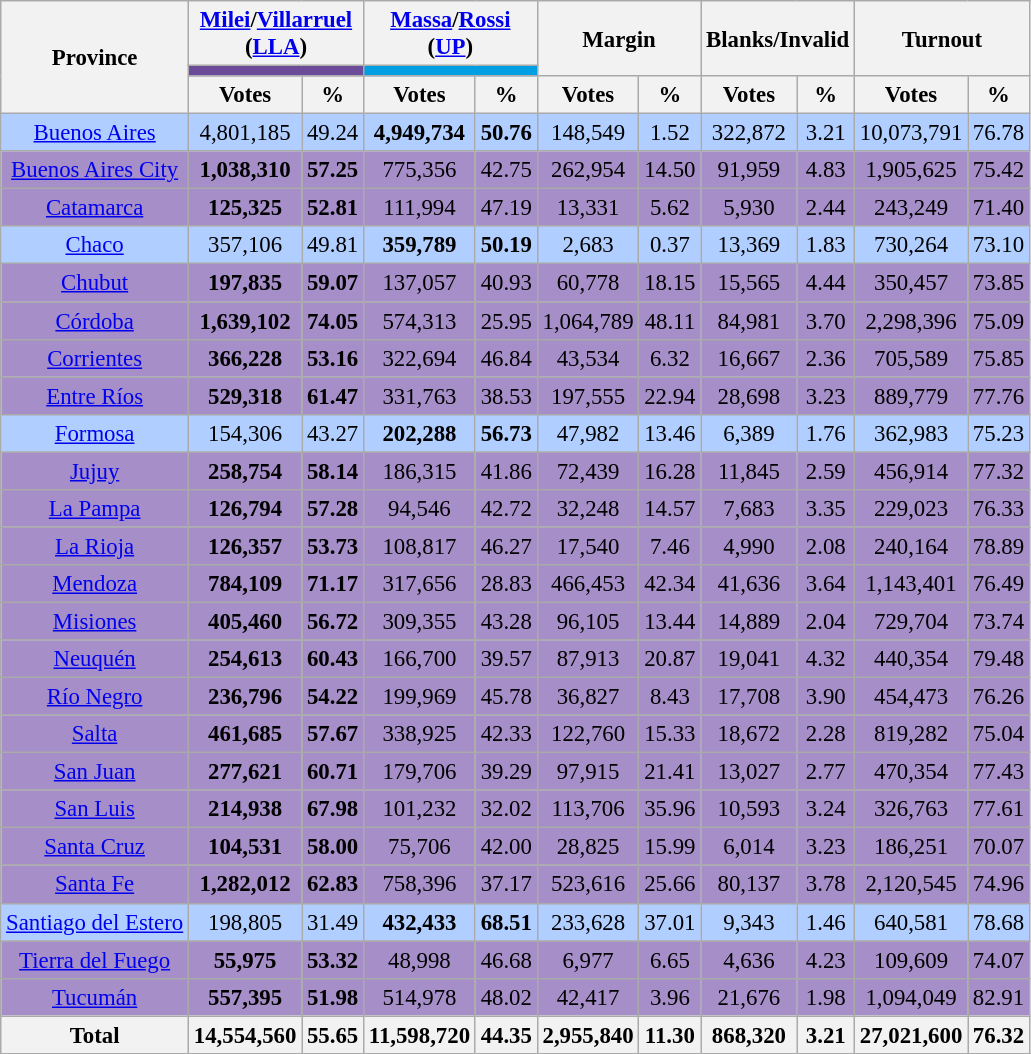<table class="wikitable sortable" style="text-align: center; font-size: 95%;">
<tr>
<th rowspan=3>Province</th>
<th colspan=2><a href='#'>Milei</a>/<a href='#'>Villarruel</a><br>(<a href='#'>LLA</a>)</th>
<th colspan="2"><a href='#'>Massa</a>/<a href='#'>Rossi</a><br>(<a href='#'>UP</a>)</th>
<th colspan="2" rowspan="2">Margin</th>
<th colspan="2" rowspan="2">Blanks/Invalid</th>
<th colspan=2 rowspan=2>Turnout</th>
</tr>
<tr>
<th colspan=2 style="background:#6C4C99"></th>
<th colspan=2 style="background:#009FE3"></th>
</tr>
<tr>
<th>Votes</th>
<th>%</th>
<th>Votes</th>
<th>%</th>
<th>Votes</th>
<th>%</th>
<th>Votes</th>
<th>%</th>
<th>Votes</th>
<th>%</th>
</tr>
<tr bgcolor=#B0CEFF>
<td><a href='#'>Buenos Aires</a></td>
<td>4,801,185</td>
<td>49.24</td>
<td><strong>4,949,734</strong></td>
<td><strong>50.76</strong></td>
<td>148,549</td>
<td>1.52</td>
<td>322,872</td>
<td>3.21</td>
<td>10,073,791</td>
<td>76.78</td>
</tr>
<tr bgcolor=#A68FC8>
<td><a href='#'>Buenos Aires City</a></td>
<td><strong>1,038,310</strong></td>
<td><strong>57.25</strong></td>
<td>775,356</td>
<td>42.75</td>
<td>262,954</td>
<td>14.50</td>
<td>91,959</td>
<td>4.83</td>
<td>1,905,625</td>
<td>75.42</td>
</tr>
<tr bgcolor=#A68FC8>
<td><a href='#'>Catamarca</a></td>
<td><strong>125,325</strong></td>
<td><strong>52.81</strong></td>
<td>111,994</td>
<td>47.19</td>
<td>13,331</td>
<td>5.62</td>
<td>5,930</td>
<td>2.44</td>
<td>243,249</td>
<td>71.40</td>
</tr>
<tr bgcolor=#B0CEFF>
<td><a href='#'>Chaco</a></td>
<td>357,106</td>
<td>49.81</td>
<td><strong>359,789</strong></td>
<td><strong>50.19</strong></td>
<td>2,683</td>
<td>0.37</td>
<td>13,369</td>
<td>1.83</td>
<td>730,264</td>
<td>73.10</td>
</tr>
<tr bgcolor=#A68FC8>
<td><a href='#'>Chubut</a></td>
<td><strong>197,835</strong></td>
<td><strong>59.07</strong></td>
<td>137,057</td>
<td>40.93</td>
<td>60,778</td>
<td>18.15</td>
<td>15,565</td>
<td>4.44</td>
<td>350,457</td>
<td>73.85</td>
</tr>
<tr bgcolor=#A68FC8>
<td><a href='#'>Córdoba</a></td>
<td><strong>1,639,102</strong></td>
<td><strong>74.05</strong></td>
<td>574,313</td>
<td>25.95</td>
<td>1,064,789</td>
<td>48.11</td>
<td>84,981</td>
<td>3.70</td>
<td>2,298,396</td>
<td>75.09</td>
</tr>
<tr bgcolor=#A68FC8>
<td><a href='#'>Corrientes</a></td>
<td><strong>366,228</strong></td>
<td><strong>53.16</strong></td>
<td>322,694</td>
<td>46.84</td>
<td>43,534</td>
<td>6.32</td>
<td>16,667</td>
<td>2.36</td>
<td>705,589</td>
<td>75.85</td>
</tr>
<tr bgcolor=#A68FC8>
<td><a href='#'>Entre Ríos</a></td>
<td><strong>529,318</strong></td>
<td><strong>61.47</strong></td>
<td>331,763</td>
<td>38.53</td>
<td>197,555</td>
<td>22.94</td>
<td>28,698</td>
<td>3.23</td>
<td>889,779</td>
<td>77.76</td>
</tr>
<tr bgcolor=#B0CEFF>
<td><a href='#'>Formosa</a></td>
<td>154,306</td>
<td>43.27</td>
<td><strong>202,288</strong></td>
<td><strong>56.73</strong></td>
<td>47,982</td>
<td>13.46</td>
<td>6,389</td>
<td>1.76</td>
<td>362,983</td>
<td>75.23</td>
</tr>
<tr bgcolor=#A68FC8>
<td><a href='#'>Jujuy</a></td>
<td><strong>258,754</strong></td>
<td><strong>58.14</strong></td>
<td>186,315</td>
<td>41.86</td>
<td>72,439</td>
<td>16.28</td>
<td>11,845</td>
<td>2.59</td>
<td>456,914</td>
<td>77.32</td>
</tr>
<tr bgcolor=#A68FC8>
<td><a href='#'>La Pampa</a></td>
<td><strong>126,794</strong></td>
<td><strong>57.28</strong></td>
<td>94,546</td>
<td>42.72</td>
<td>32,248</td>
<td>14.57</td>
<td>7,683</td>
<td>3.35</td>
<td>229,023</td>
<td>76.33</td>
</tr>
<tr bgcolor=#A68FC8>
<td><a href='#'>La Rioja</a></td>
<td><strong>126,357</strong></td>
<td><strong>53.73</strong></td>
<td>108,817</td>
<td>46.27</td>
<td>17,540</td>
<td>7.46</td>
<td>4,990</td>
<td>2.08</td>
<td>240,164</td>
<td>78.89</td>
</tr>
<tr bgcolor=#A68FC8>
<td><a href='#'>Mendoza</a></td>
<td><strong>784,109</strong></td>
<td><strong>71.17</strong></td>
<td>317,656</td>
<td>28.83</td>
<td>466,453</td>
<td>42.34</td>
<td>41,636</td>
<td>3.64</td>
<td>1,143,401</td>
<td>76.49</td>
</tr>
<tr bgcolor=#A68FC8>
<td><a href='#'>Misiones</a></td>
<td><strong>405,460</strong></td>
<td><strong>56.72</strong></td>
<td>309,355</td>
<td>43.28</td>
<td>96,105</td>
<td>13.44</td>
<td>14,889</td>
<td>2.04</td>
<td>729,704</td>
<td>73.74</td>
</tr>
<tr bgcolor=#A68FC8>
<td><a href='#'>Neuquén</a></td>
<td><strong>254,613</strong></td>
<td><strong>60.43</strong></td>
<td>166,700</td>
<td>39.57</td>
<td>87,913</td>
<td>20.87</td>
<td>19,041</td>
<td>4.32</td>
<td>440,354</td>
<td>79.48</td>
</tr>
<tr bgcolor=#A68FC8>
<td><a href='#'>Río Negro</a></td>
<td><strong>236,796</strong></td>
<td><strong>54.22</strong></td>
<td>199,969</td>
<td>45.78</td>
<td>36,827</td>
<td>8.43</td>
<td>17,708</td>
<td>3.90</td>
<td>454,473</td>
<td>76.26</td>
</tr>
<tr bgcolor=#A68FC8>
<td><a href='#'>Salta</a></td>
<td><strong>461,685</strong></td>
<td><strong>57.67</strong></td>
<td>338,925</td>
<td>42.33</td>
<td>122,760</td>
<td>15.33</td>
<td>18,672</td>
<td>2.28</td>
<td>819,282</td>
<td>75.04</td>
</tr>
<tr bgcolor=#A68FC8>
<td><a href='#'>San Juan</a></td>
<td><strong>277,621</strong></td>
<td><strong>60.71</strong></td>
<td>179,706</td>
<td>39.29</td>
<td>97,915</td>
<td>21.41</td>
<td>13,027</td>
<td>2.77</td>
<td>470,354</td>
<td>77.43</td>
</tr>
<tr bgcolor=#A68FC8>
<td><a href='#'>San Luis</a></td>
<td><strong>214,938</strong></td>
<td><strong>67.98</strong></td>
<td>101,232</td>
<td>32.02</td>
<td>113,706</td>
<td>35.96</td>
<td>10,593</td>
<td>3.24</td>
<td>326,763</td>
<td>77.61</td>
</tr>
<tr bgcolor=#A68FC8>
<td><a href='#'>Santa Cruz</a></td>
<td><strong>104,531</strong></td>
<td><strong>58.00</strong></td>
<td>75,706</td>
<td>42.00</td>
<td>28,825</td>
<td>15.99</td>
<td>6,014</td>
<td>3.23</td>
<td>186,251</td>
<td>70.07</td>
</tr>
<tr bgcolor=#A68FC8>
<td><a href='#'>Santa Fe</a></td>
<td><strong>1,282,012</strong></td>
<td><strong>62.83</strong></td>
<td>758,396</td>
<td>37.17</td>
<td>523,616</td>
<td>25.66</td>
<td>80,137</td>
<td>3.78</td>
<td>2,120,545</td>
<td>74.96</td>
</tr>
<tr bgcolor=#B0CEFF>
<td><a href='#'>Santiago del Estero</a></td>
<td>198,805</td>
<td>31.49</td>
<td><strong>432,433</strong></td>
<td><strong>68.51</strong></td>
<td>233,628</td>
<td>37.01</td>
<td>9,343</td>
<td>1.46</td>
<td>640,581</td>
<td>78.68</td>
</tr>
<tr bgcolor=#A68FC8>
<td><a href='#'>Tierra del Fuego</a></td>
<td><strong>55,975</strong></td>
<td><strong>53.32</strong></td>
<td>48,998</td>
<td>46.68</td>
<td>6,977</td>
<td>6.65</td>
<td>4,636</td>
<td>4.23</td>
<td>109,609</td>
<td>74.07</td>
</tr>
<tr bgcolor=#A68FC8>
<td><a href='#'>Tucumán</a></td>
<td><strong>557,395</strong></td>
<td><strong>51.98</strong></td>
<td>514,978</td>
<td>48.02</td>
<td>42,417</td>
<td>3.96</td>
<td>21,676</td>
<td>1.98</td>
<td>1,094,049</td>
<td>82.91</td>
</tr>
<tr class="sortbottom">
<th>Total</th>
<th>14,554,560</th>
<th>55.65</th>
<th>11,598,720</th>
<th>44.35</th>
<th>2,955,840</th>
<th>11.30</th>
<th>868,320</th>
<th>3.21</th>
<th>27,021,600</th>
<th>76.32</th>
</tr>
</table>
